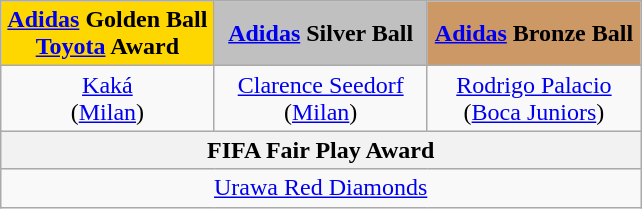<table class="wikitable" style="text-align:center">
<tr>
<th style="background:gold; width:33%"><a href='#'>Adidas</a> Golden Ball<br><a href='#'>Toyota</a> Award</th>
<th style="background:silver; width:33%"><a href='#'>Adidas</a> Silver Ball</th>
<th style="background:#CC9966; width:33%"><a href='#'>Adidas</a> Bronze Ball</th>
</tr>
<tr>
<td> <a href='#'>Kaká</a><br>(<a href='#'>Milan</a>)</td>
<td> <a href='#'>Clarence Seedorf</a><br>(<a href='#'>Milan</a>)</td>
<td> <a href='#'>Rodrigo Palacio</a><br>(<a href='#'>Boca Juniors</a>)</td>
</tr>
<tr>
<th colspan="3">FIFA Fair Play Award</th>
</tr>
<tr>
<td colspan="3"> <a href='#'>Urawa Red Diamonds</a></td>
</tr>
</table>
